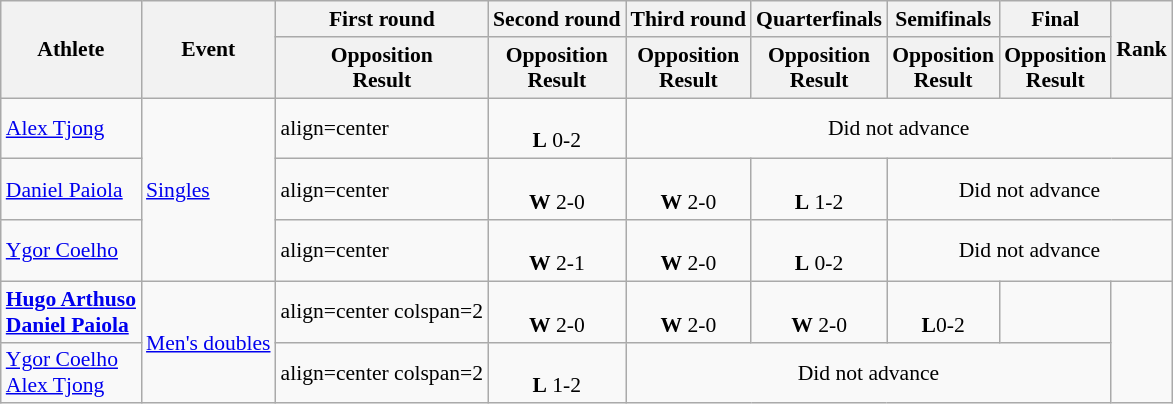<table class="wikitable" style="font-size:90%">
<tr>
<th rowspan="2">Athlete</th>
<th rowspan="2">Event</th>
<th>First round</th>
<th>Second round</th>
<th>Third round</th>
<th>Quarterfinals</th>
<th>Semifinals</th>
<th>Final</th>
<th rowspan="2">Rank</th>
</tr>
<tr>
<th>Opposition<br>Result</th>
<th>Opposition<br>Result</th>
<th>Opposition<br>Result</th>
<th>Opposition<br>Result</th>
<th>Opposition<br>Result</th>
<th>Opposition<br>Result</th>
</tr>
<tr>
<td><a href='#'>Alex Tjong</a></td>
<td rowspan=3><a href='#'>Singles</a></td>
<td>align=center </td>
<td align=center><br><strong>L</strong> 0-2</td>
<td align=center colspan=5>Did not advance</td>
</tr>
<tr>
<td><a href='#'>Daniel Paiola</a></td>
<td>align=center </td>
<td align=center><br> <strong>W</strong> 2-0</td>
<td align=center><br> <strong>W</strong> 2-0</td>
<td align=center><br><strong>L</strong> 1-2</td>
<td align=center colspan=5>Did not advance</td>
</tr>
<tr>
<td><a href='#'>Ygor Coelho</a></td>
<td>align=center </td>
<td align=center><br><strong>W</strong> 2-1</td>
<td align=center><br><strong>W</strong> 2-0</td>
<td align=center><br><strong>L</strong> 0-2</td>
<td align=center colspan=5>Did not advance</td>
</tr>
<tr>
<td><strong><a href='#'>Hugo Arthuso</a></strong><br><strong><a href='#'>Daniel Paiola</a></strong></td>
<td rowspan=2><a href='#'>Men's doubles</a></td>
<td>align=center colspan=2 </td>
<td align=center><br><strong>W</strong> 2-0</td>
<td align=center><br><strong>W</strong> 2-0</td>
<td align=center><br><strong>W</strong> 2-0</td>
<td align=center><br><strong>L</strong>0-2</td>
<td align=center></td>
</tr>
<tr>
<td><a href='#'>Ygor Coelho</a><br><a href='#'>Alex Tjong</a></td>
<td>align=center colspan=2 </td>
<td align=center><br><strong>L</strong> 1-2</td>
<td align=center colspan=4>Did not advance</td>
</tr>
</table>
